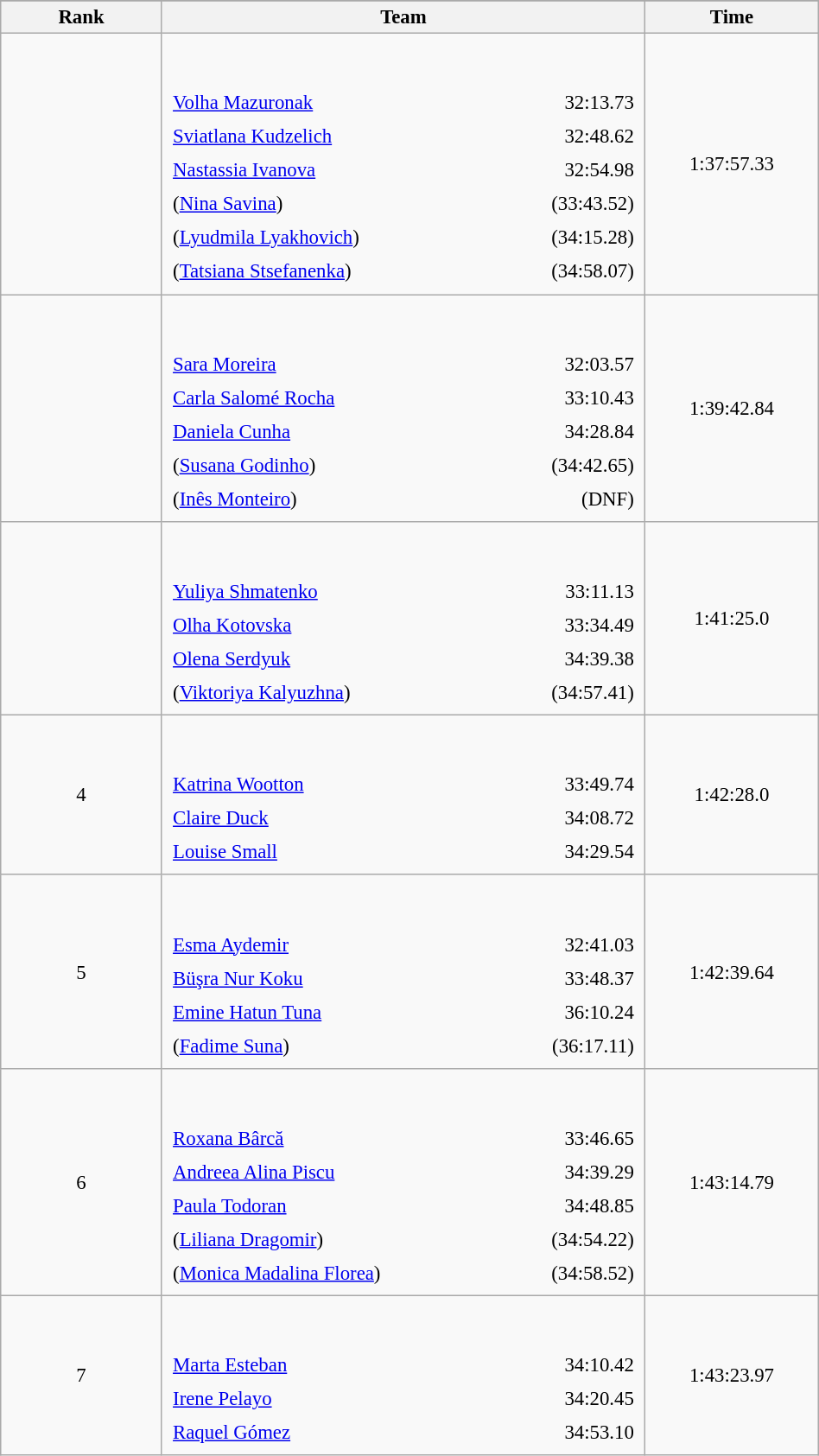<table class="wikitable sortable" style=" text-align:center; font-size:95%;" width="50%">
<tr>
</tr>
<tr>
<th width=10%>Rank</th>
<th width=30%>Team</th>
<th width=10%>Time</th>
</tr>
<tr>
<td align=center></td>
<td align=left> <br><br><table width=100%>
<tr>
<td align=left style="border:0"><a href='#'>Volha Mazuronak</a></td>
<td align=right style="border:0">32:13.73</td>
</tr>
<tr>
<td align=left style="border:0"><a href='#'>Sviatlana Kudzelich</a></td>
<td align=right style="border:0">32:48.62</td>
</tr>
<tr>
<td align=left style="border:0"><a href='#'>Nastassia Ivanova</a></td>
<td align=right style="border:0">32:54.98</td>
</tr>
<tr>
<td align=left style="border:0">(<a href='#'>Nina Savina</a>)</td>
<td align=right style="border:0">(33:43.52)</td>
</tr>
<tr>
<td align=left style="border:0">(<a href='#'>Lyudmila Lyakhovich</a>)</td>
<td align=right style="border:0">(34:15.28)</td>
</tr>
<tr>
<td align=left style="border:0">(<a href='#'>Tatsiana Stsefanenka</a>)</td>
<td align=right style="border:0">(34:58.07)</td>
</tr>
</table>
</td>
<td>1:37:57.33</td>
</tr>
<tr>
<td align=center></td>
<td align=left> <br><br><table width=100%>
<tr>
<td align=left style="border:0"><a href='#'>Sara Moreira</a></td>
<td align=right style="border:0">32:03.57</td>
</tr>
<tr>
<td align=left style="border:0"><a href='#'>Carla Salomé Rocha</a></td>
<td align=right style="border:0">33:10.43</td>
</tr>
<tr>
<td align=left style="border:0"><a href='#'>Daniela Cunha</a></td>
<td align=right style="border:0">34:28.84</td>
</tr>
<tr>
<td align=left style="border:0">(<a href='#'>Susana Godinho</a>)</td>
<td align=right style="border:0">(34:42.65)</td>
</tr>
<tr>
<td align=left style="border:0">(<a href='#'>Inês Monteiro</a>)</td>
<td align=right style="border:0">(DNF)</td>
</tr>
</table>
</td>
<td>1:39:42.84</td>
</tr>
<tr>
<td align=center></td>
<td align=left> <br><br><table width=100%>
<tr>
<td align=left style="border:0"><a href='#'>Yuliya Shmatenko</a></td>
<td align=right style="border:0">33:11.13</td>
</tr>
<tr>
<td align=left style="border:0"><a href='#'>Olha Kotovska</a></td>
<td align=right style="border:0">33:34.49</td>
</tr>
<tr>
<td align=left style="border:0"><a href='#'>Olena Serdyuk</a></td>
<td align=right style="border:0">34:39.38</td>
</tr>
<tr>
<td align=left style="border:0">(<a href='#'>Viktoriya Kalyuzhna</a>)</td>
<td align=right style="border:0">(34:57.41)</td>
</tr>
</table>
</td>
<td>1:41:25.0</td>
</tr>
<tr>
<td align=center>4</td>
<td align=left> <br><br><table width=100%>
<tr>
<td align=left style="border:0"><a href='#'>Katrina Wootton</a></td>
<td align=right style="border:0">33:49.74</td>
</tr>
<tr>
<td align=left style="border:0"><a href='#'>Claire Duck</a></td>
<td align=right style="border:0">34:08.72</td>
</tr>
<tr>
<td align=left style="border:0"><a href='#'>Louise Small</a></td>
<td align=right style="border:0">34:29.54</td>
</tr>
</table>
</td>
<td>1:42:28.0</td>
</tr>
<tr>
<td align=center>5</td>
<td align=left> <br><br><table width=100%>
<tr>
<td align=left style="border:0"><a href='#'>Esma Aydemir</a></td>
<td align=right style="border:0">32:41.03</td>
</tr>
<tr>
<td align=left style="border:0"><a href='#'>Büşra Nur Koku</a></td>
<td align=right style="border:0">33:48.37</td>
</tr>
<tr>
<td align=left style="border:0"><a href='#'>Emine Hatun Tuna</a></td>
<td align=right style="border:0">36:10.24</td>
</tr>
<tr>
<td align=left style="border:0">(<a href='#'>Fadime Suna</a>)</td>
<td align=right style="border:0">(36:17.11)</td>
</tr>
</table>
</td>
<td>1:42:39.64</td>
</tr>
<tr>
<td align=center>6</td>
<td align=left> <br><br><table width=100%>
<tr>
<td align=left style="border:0"><a href='#'>Roxana Bârcă</a></td>
<td align=right style="border:0">33:46.65</td>
</tr>
<tr>
<td align=left style="border:0"><a href='#'>Andreea Alina Piscu</a></td>
<td align=right style="border:0">34:39.29</td>
</tr>
<tr>
<td align=left style="border:0"><a href='#'>Paula Todoran</a></td>
<td align=right style="border:0">34:48.85</td>
</tr>
<tr>
<td align=left style="border:0">(<a href='#'>Liliana Dragomir</a>)</td>
<td align=right style="border:0">(34:54.22)</td>
</tr>
<tr>
<td align=left style="border:0">(<a href='#'>Monica Madalina Florea</a>)</td>
<td align=right style="border:0">(34:58.52)</td>
</tr>
</table>
</td>
<td>1:43:14.79</td>
</tr>
<tr>
<td align=center>7</td>
<td align=left> <br><br><table width=100%>
<tr>
<td align=left style="border:0"><a href='#'>Marta Esteban</a></td>
<td align=right style="border:0">34:10.42</td>
</tr>
<tr>
<td align=left style="border:0"><a href='#'>Irene Pelayo</a></td>
<td align=right style="border:0">34:20.45</td>
</tr>
<tr>
<td align=left style="border:0"><a href='#'>Raquel Gómez</a></td>
<td align=right style="border:0">34:53.10</td>
</tr>
</table>
</td>
<td>1:43:23.97</td>
</tr>
</table>
